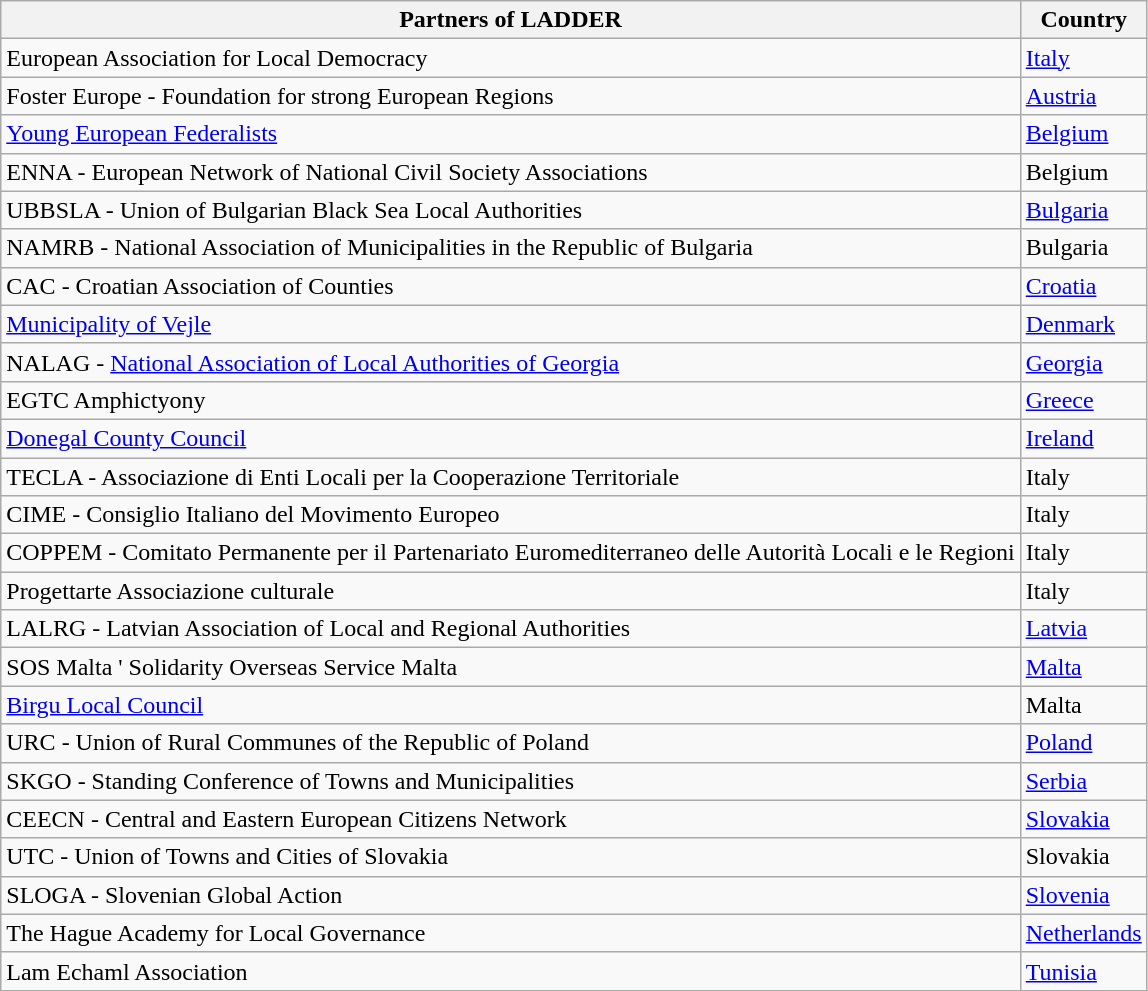<table class="wikitable">
<tr>
<th>Partners of LADDER</th>
<th>Country</th>
</tr>
<tr>
<td>European Association for Local Democracy</td>
<td><a href='#'>Italy</a></td>
</tr>
<tr>
<td>Foster Europe - Foundation for strong European Regions</td>
<td><a href='#'>Austria</a></td>
</tr>
<tr>
<td><a href='#'>Young European Federalists</a></td>
<td><a href='#'>Belgium</a></td>
</tr>
<tr>
<td>ENNA - European Network of National Civil Society Associations</td>
<td>Belgium</td>
</tr>
<tr>
<td>UBBSLA - Union of Bulgarian Black Sea Local Authorities</td>
<td><a href='#'>Bulgaria</a></td>
</tr>
<tr>
<td>NAMRB - National Association of Municipalities in the Republic of Bulgaria</td>
<td>Bulgaria</td>
</tr>
<tr>
<td>CAC - Croatian Association of Counties</td>
<td><a href='#'>Croatia</a></td>
</tr>
<tr>
<td><a href='#'>Municipality of Vejle</a></td>
<td><a href='#'>Denmark</a></td>
</tr>
<tr>
<td>NALAG - <a href='#'>National Association of Local Authorities of Georgia</a></td>
<td><a href='#'>Georgia</a></td>
</tr>
<tr>
<td>EGTC Amphictyony</td>
<td><a href='#'>Greece</a></td>
</tr>
<tr>
<td><a href='#'>Donegal County Council</a></td>
<td><a href='#'>Ireland</a></td>
</tr>
<tr>
<td>TECLA - Associazione di Enti Locali per la Cooperazione Territoriale</td>
<td>Italy</td>
</tr>
<tr>
<td>CIME - Consiglio Italiano del Movimento Europeo</td>
<td>Italy</td>
</tr>
<tr>
<td>COPPEM - Comitato Permanente per il Partenariato Euromediterraneo delle Autorità Locali e le Regioni</td>
<td>Italy</td>
</tr>
<tr>
<td>Progettarte Associazione culturale</td>
<td>Italy</td>
</tr>
<tr>
<td>LALRG - Latvian Association of Local and Regional Authorities</td>
<td><a href='#'>Latvia</a></td>
</tr>
<tr>
<td>SOS Malta ' Solidarity Overseas Service Malta</td>
<td><a href='#'>Malta</a></td>
</tr>
<tr>
<td><a href='#'>Birgu Local Council</a></td>
<td>Malta</td>
</tr>
<tr>
<td>URC - Union of Rural Communes of the Republic of Poland</td>
<td><a href='#'>Poland</a></td>
</tr>
<tr>
<td>SKGO - Standing Conference of Towns and Municipalities</td>
<td><a href='#'>Serbia</a></td>
</tr>
<tr>
<td>CEECN - Central and Eastern European Citizens Network</td>
<td><a href='#'>Slovakia</a></td>
</tr>
<tr>
<td>UTC - Union of Towns and Cities of Slovakia</td>
<td>Slovakia</td>
</tr>
<tr>
<td>SLOGA - Slovenian Global Action</td>
<td><a href='#'>Slovenia</a></td>
</tr>
<tr>
<td>The Hague Academy for Local Governance</td>
<td><a href='#'>Netherlands</a></td>
</tr>
<tr>
<td>Lam Echaml Association</td>
<td><a href='#'>Tunisia</a></td>
</tr>
</table>
